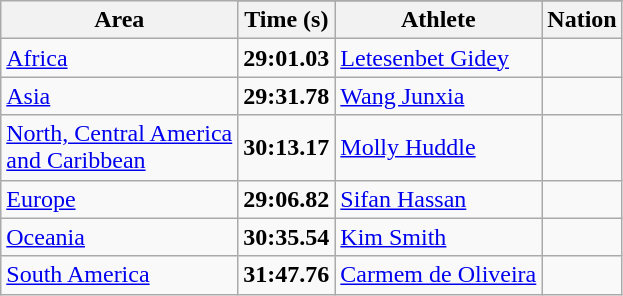<table class="wikitable sortable">
<tr>
<th rowspan=2>Area</th>
</tr>
<tr>
<th>Time (s)</th>
<th>Athlete</th>
<th>Nation</th>
</tr>
<tr>
<td><a href='#'>Africa</a> </td>
<td><strong>29:01.03</strong> </td>
<td><a href='#'>Letesenbet Gidey</a></td>
<td></td>
</tr>
<tr>
<td><a href='#'>Asia</a> </td>
<td><strong>29:31.78</strong></td>
<td><a href='#'>Wang Junxia</a></td>
<td></td>
</tr>
<tr>
<td><a href='#'>North, Central America<br> and Caribbean</a> </td>
<td><strong>30:13.17</strong></td>
<td><a href='#'>Molly Huddle</a></td>
<td></td>
</tr>
<tr>
<td><a href='#'>Europe</a> </td>
<td><strong>29:06.82</strong></td>
<td><a href='#'>Sifan Hassan</a></td>
<td></td>
</tr>
<tr>
<td><a href='#'>Oceania</a> </td>
<td><strong>30:35.54</strong></td>
<td><a href='#'>Kim Smith</a></td>
<td></td>
</tr>
<tr>
<td><a href='#'>South America</a> </td>
<td><strong>31:47.76</strong></td>
<td><a href='#'>Carmem de Oliveira</a></td>
<td></td>
</tr>
</table>
